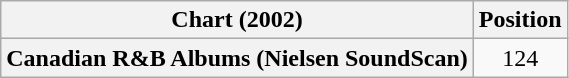<table class="wikitable plainrowheaders" style="text-align:center">
<tr>
<th scope="col">Chart (2002)</th>
<th scope="col">Position</th>
</tr>
<tr>
<th scope="row">Canadian R&B Albums (Nielsen SoundScan)</th>
<td>124</td>
</tr>
</table>
